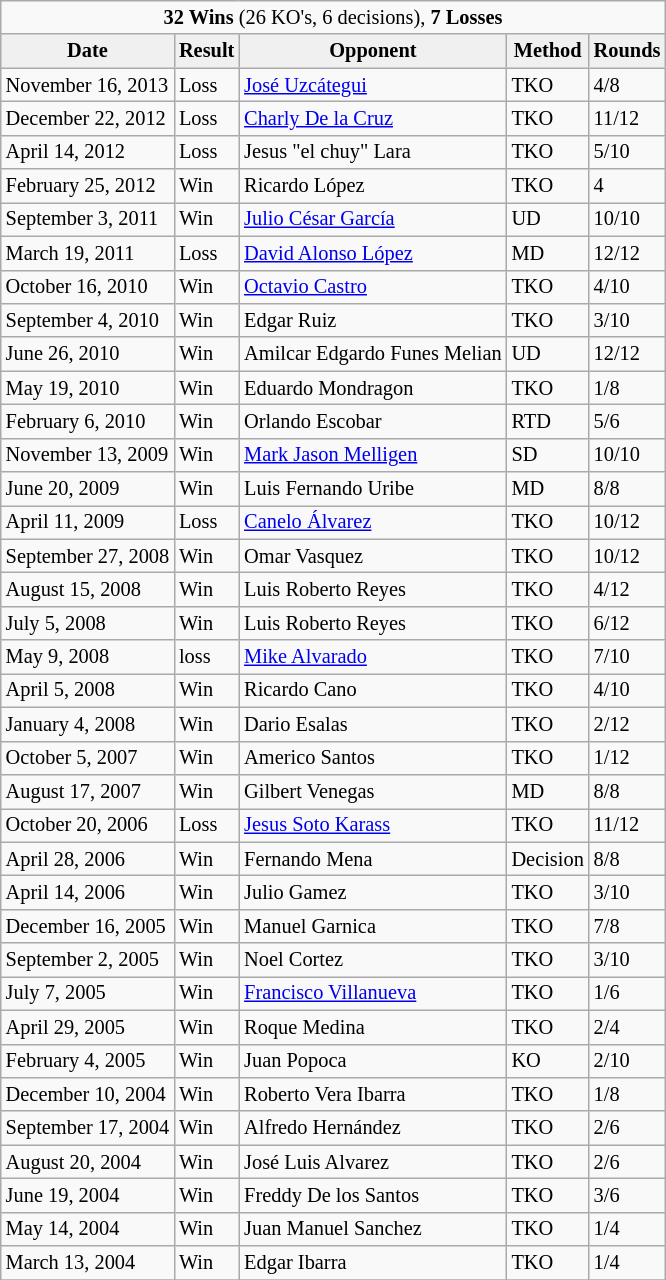<table class="wikitable" style="margin:0.5em auto; font-size:85%">
<tr>
<td style="text-align: center" colspan=8><strong>32 Wins</strong> (26 KO's, 6 decisions), <strong>7 Losses</strong></td>
</tr>
<tr>
<td align="center" style="border-style: none none solid solid; background: #f0f0f0"><strong>Date</strong></td>
<td align="center" style="border-style: none none solid solid; background: #f0f0f0"><strong>Result</strong></td>
<td align="center" style="border-style: none none solid solid; background: #f0f0f0"><strong>Opponent</strong></td>
<td align="center" style="border-style: none none solid solid; background: #f0f0f0"><strong>Method</strong></td>
<td align="center" style="border-style: none none solid solid; background: #f0f0f0"><strong>Rounds</strong></td>
</tr>
<tr>
<td>November 16, 2013</td>
<td> Loss</td>
<td> <a href='#'>José Uzcátegui</a></td>
<td>TKO</td>
<td>4/8</td>
</tr>
<tr>
<td>December 22, 2012</td>
<td> Loss</td>
<td> <a href='#'>Charly De la Cruz</a></td>
<td>TKO</td>
<td>11/12</td>
</tr>
<tr>
<td>April 14, 2012</td>
<td> Loss</td>
<td> Jesus "el chuy" Lara</td>
<td>TKO</td>
<td>5/10</td>
</tr>
<tr>
<td>February 25, 2012</td>
<td> Win</td>
<td> Ricardo López</td>
<td>TKO</td>
<td>4</td>
</tr>
<tr>
<td>September 3, 2011</td>
<td> Win</td>
<td> <a href='#'>Julio César García</a></td>
<td>UD</td>
<td>10/10</td>
</tr>
<tr>
<td>March 19, 2011</td>
<td> Loss</td>
<td> <a href='#'>David Alonso López</a></td>
<td>MD</td>
<td>12/12</td>
</tr>
<tr>
<td>October 16, 2010</td>
<td> Win</td>
<td> <a href='#'>Octavio Castro</a></td>
<td>TKO</td>
<td>4/10</td>
</tr>
<tr>
<td>September 4, 2010</td>
<td> Win</td>
<td> Edgar Ruiz</td>
<td>TKO</td>
<td>3/10</td>
</tr>
<tr>
<td>June 26, 2010</td>
<td> Win</td>
<td> Amilcar Edgardo Funes Melian</td>
<td>UD</td>
<td>12/12</td>
</tr>
<tr>
<td>May 19, 2010</td>
<td> Win</td>
<td> Eduardo Mondragon</td>
<td>TKO</td>
<td>1/8</td>
</tr>
<tr>
<td>February 6, 2010</td>
<td> Win</td>
<td> Orlando Escobar</td>
<td>RTD</td>
<td>5/6</td>
</tr>
<tr>
<td>November 13, 2009</td>
<td> Win</td>
<td> <a href='#'>Mark Jason Melligen</a></td>
<td>SD</td>
<td>10/10</td>
</tr>
<tr>
<td>June 20, 2009</td>
<td> Win</td>
<td> Luis Fernando Uribe</td>
<td>MD</td>
<td>8/8</td>
</tr>
<tr>
<td>April 11, 2009</td>
<td> Loss</td>
<td> <a href='#'>Canelo Álvarez</a></td>
<td>TKO</td>
<td>10/12</td>
</tr>
<tr>
<td>September 27, 2008</td>
<td> Win</td>
<td> Omar Vasquez</td>
<td>TKO</td>
<td>10/12</td>
</tr>
<tr>
<td>August 15, 2008</td>
<td> Win</td>
<td> Luis Roberto Reyes</td>
<td>TKO</td>
<td>4/12</td>
</tr>
<tr>
<td>July 5, 2008</td>
<td> Win</td>
<td> Luis Roberto Reyes</td>
<td>TKO</td>
<td>6/12</td>
</tr>
<tr>
<td>May 9, 2008</td>
<td> loss</td>
<td> <a href='#'>Mike Alvarado</a></td>
<td>TKO</td>
<td>7/10</td>
</tr>
<tr>
<td>April 5, 2008</td>
<td> Win</td>
<td> Ricardo Cano</td>
<td>TKO</td>
<td>4/10</td>
</tr>
<tr>
<td>January 4, 2008</td>
<td> Win</td>
<td> Dario Esalas</td>
<td>TKO</td>
<td>2/12</td>
</tr>
<tr>
<td>October 5, 2007</td>
<td> Win</td>
<td> Americo Santos</td>
<td>TKO</td>
<td>1/12</td>
</tr>
<tr>
<td>August 17, 2007</td>
<td> Win</td>
<td> Gilbert Venegas</td>
<td>MD</td>
<td>8/8</td>
</tr>
<tr>
<td>October 20, 2006</td>
<td> Loss</td>
<td> <a href='#'>Jesus Soto Karass</a></td>
<td>TKO</td>
<td>11/12</td>
</tr>
<tr>
<td>April 28, 2006</td>
<td> Win</td>
<td> Fernando Mena</td>
<td>Decision</td>
<td>8/8</td>
</tr>
<tr>
<td>April 14, 2006</td>
<td> Win</td>
<td> Julio Gamez</td>
<td>TKO</td>
<td>3/10</td>
</tr>
<tr>
<td>December 16, 2005</td>
<td> Win</td>
<td> Manuel Garnica</td>
<td>TKO</td>
<td>7/8</td>
</tr>
<tr>
<td>September 2, 2005</td>
<td> Win</td>
<td> Noel Cortez</td>
<td>TKO</td>
<td>3/10</td>
</tr>
<tr>
<td>July 7, 2005</td>
<td> Win</td>
<td> <a href='#'>Francisco Villanueva</a></td>
<td>TKO</td>
<td>1/6</td>
</tr>
<tr>
<td>April 29, 2005</td>
<td> Win</td>
<td> Roque Medina</td>
<td>TKO</td>
<td>2/4</td>
</tr>
<tr>
<td>February 4, 2005</td>
<td> Win</td>
<td> Juan Popoca</td>
<td>KO</td>
<td>2/10</td>
</tr>
<tr>
<td>December 10, 2004</td>
<td> Win</td>
<td> Roberto Vera Ibarra</td>
<td>TKO</td>
<td>1/8</td>
</tr>
<tr>
<td>September 17, 2004</td>
<td> Win</td>
<td> Alfredo Hernández</td>
<td>TKO</td>
<td>2/6</td>
</tr>
<tr>
<td>August 20, 2004</td>
<td> Win</td>
<td> José Luis Alvarez</td>
<td>TKO</td>
<td>2/6</td>
</tr>
<tr>
<td>June 19, 2004</td>
<td> Win</td>
<td> Freddy De los Santos</td>
<td>TKO</td>
<td>3/6</td>
</tr>
<tr>
<td>May 14, 2004</td>
<td> Win</td>
<td> Juan Manuel Sanchez</td>
<td>TKO</td>
<td>1/4</td>
</tr>
<tr>
<td>March 13, 2004</td>
<td> Win</td>
<td> Edgar Ibarra</td>
<td>TKO</td>
<td>1/4</td>
</tr>
<tr>
</tr>
</table>
